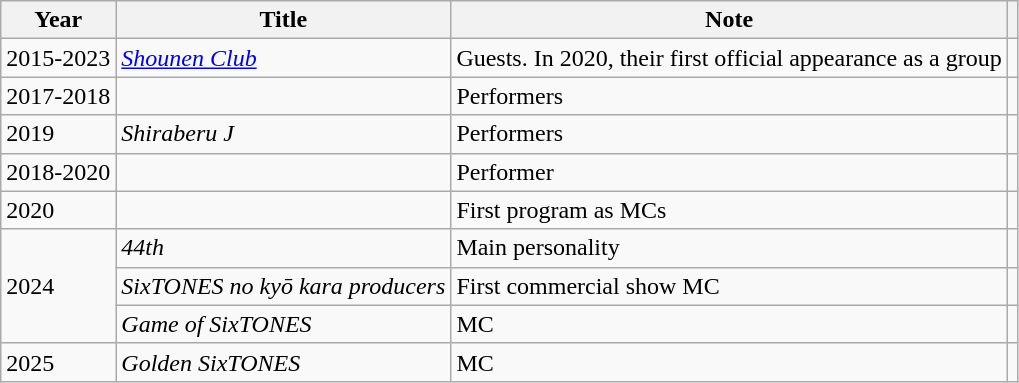<table class="wikitable">
<tr>
<th>Year</th>
<th>Title</th>
<th>Note</th>
<th></th>
</tr>
<tr>
<td>2015-2023</td>
<td><em><a href='#'>Shounen Club</a></em></td>
<td>Guests. In 2020, their first official appearance as a group</td>
<td></td>
</tr>
<tr>
<td>2017-2018</td>
<td><em></em></td>
<td>Performers</td>
<td></td>
</tr>
<tr>
<td>2019</td>
<td><em>Shiraberu J</em></td>
<td>Performers</td>
<td></td>
</tr>
<tr>
<td>2018-2020</td>
<td><em></em></td>
<td>Performer</td>
<td></td>
</tr>
<tr>
<td>2020</td>
<td><em></em></td>
<td>First program as MCs</td>
<td></td>
</tr>
<tr>
<td rowspan="3">2024</td>
<td><em>44th </em></td>
<td>Main personality</td>
<td></td>
</tr>
<tr>
<td><em>SixTONES no kyō kara producers</em></td>
<td>First commercial show MC</td>
<td></td>
</tr>
<tr>
<td><em>Game of SixTONES</em></td>
<td>MC</td>
<td></td>
</tr>
<tr>
<td>2025</td>
<td><em>Golden SixTONES</em></td>
<td>MC</td>
<td></td>
</tr>
</table>
